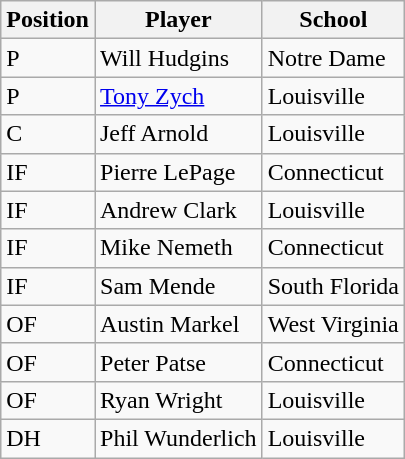<table class="wikitable">
<tr>
<th>Position</th>
<th>Player</th>
<th>School</th>
</tr>
<tr>
<td>P</td>
<td>Will Hudgins</td>
<td>Notre Dame</td>
</tr>
<tr>
<td>P</td>
<td><a href='#'>Tony Zych</a></td>
<td>Louisville</td>
</tr>
<tr>
<td>C</td>
<td>Jeff Arnold</td>
<td>Louisville</td>
</tr>
<tr>
<td>IF</td>
<td>Pierre LePage</td>
<td>Connecticut</td>
</tr>
<tr>
<td>IF</td>
<td>Andrew Clark</td>
<td>Louisville</td>
</tr>
<tr>
<td>IF</td>
<td>Mike Nemeth</td>
<td>Connecticut</td>
</tr>
<tr>
<td>IF</td>
<td>Sam Mende</td>
<td>South Florida</td>
</tr>
<tr>
<td>OF</td>
<td>Austin Markel</td>
<td>West Virginia</td>
</tr>
<tr>
<td>OF</td>
<td>Peter Patse</td>
<td>Connecticut</td>
</tr>
<tr>
<td>OF</td>
<td>Ryan Wright</td>
<td>Louisville</td>
</tr>
<tr>
<td>DH</td>
<td>Phil Wunderlich</td>
<td>Louisville</td>
</tr>
</table>
